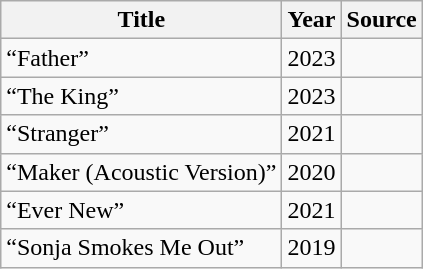<table class="wikitable">
<tr>
<th>Title</th>
<th>Year</th>
<th>Source</th>
</tr>
<tr>
<td>“Father”</td>
<td>2023</td>
<td></td>
</tr>
<tr>
<td>“The King”</td>
<td>2023</td>
<td></td>
</tr>
<tr>
<td>“Stranger”</td>
<td>2021</td>
<td></td>
</tr>
<tr>
<td>“Maker (Acoustic Version)”</td>
<td>2020</td>
<td></td>
</tr>
<tr>
<td>“Ever New”</td>
<td>2021</td>
<td></td>
</tr>
<tr>
<td>“Sonja Smokes Me Out”</td>
<td>2019</td>
<td></td>
</tr>
</table>
